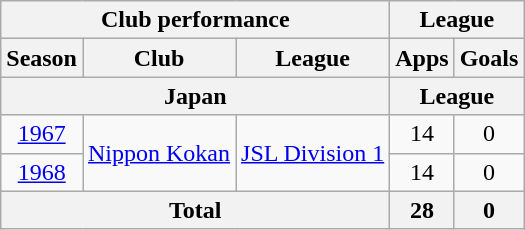<table class="wikitable" style="text-align:center;">
<tr>
<th colspan=3>Club performance</th>
<th colspan=2>League</th>
</tr>
<tr>
<th>Season</th>
<th>Club</th>
<th>League</th>
<th>Apps</th>
<th>Goals</th>
</tr>
<tr>
<th colspan=3>Japan</th>
<th colspan=2>League</th>
</tr>
<tr>
<td><a href='#'>1967</a></td>
<td rowspan="2"><a href='#'>Nippon Kokan</a></td>
<td rowspan="2"><a href='#'>JSL Division 1</a></td>
<td>14</td>
<td>0</td>
</tr>
<tr>
<td><a href='#'>1968</a></td>
<td>14</td>
<td>0</td>
</tr>
<tr>
<th colspan=3>Total</th>
<th>28</th>
<th>0</th>
</tr>
</table>
